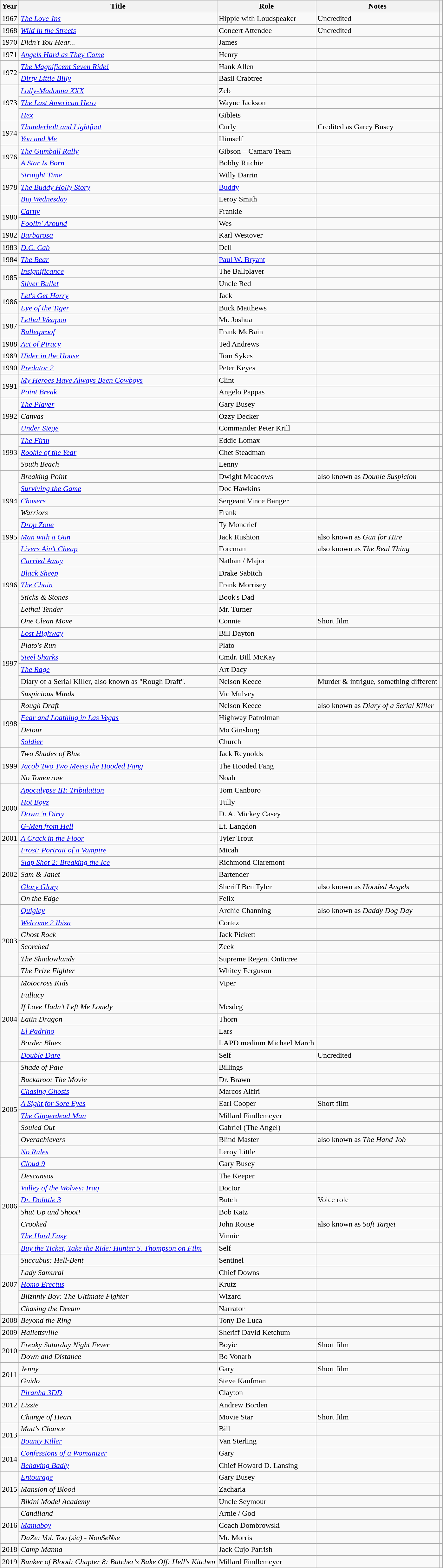<table class="wikitable plainrowheaders sortable">
<tr>
<th>Year</th>
<th>Title</th>
<th>Role</th>
<th class=unsortable>Notes</th>
<th class=unsortable></th>
</tr>
<tr>
<td>1967</td>
<td><em><a href='#'>The Love-Ins</a></em></td>
<td>Hippie with Loudspeaker</td>
<td>Uncredited</td>
<td></td>
</tr>
<tr>
<td>1968</td>
<td><em><a href='#'>Wild in the Streets</a></em></td>
<td>Concert Attendee</td>
<td>Uncredited</td>
<td></td>
</tr>
<tr>
<td>1970</td>
<td><em>Didn't You Hear...</em></td>
<td>James</td>
<td></td>
<td></td>
</tr>
<tr>
<td>1971</td>
<td><em><a href='#'>Angels Hard as They Come</a></em></td>
<td>Henry</td>
<td></td>
<td></td>
</tr>
<tr>
<td rowspan=2>1972</td>
<td><em><a href='#'>The Magnificent Seven Ride!</a></em></td>
<td>Hank Allen</td>
<td></td>
<td></td>
</tr>
<tr>
<td><em><a href='#'>Dirty Little Billy</a></em></td>
<td>Basil Crabtree</td>
<td></td>
<td></td>
</tr>
<tr>
<td rowspan=3>1973</td>
<td><em><a href='#'>Lolly-Madonna XXX</a></em></td>
<td>Zeb</td>
<td></td>
<td></td>
</tr>
<tr>
<td><em><a href='#'>The Last American Hero</a></em></td>
<td>Wayne Jackson</td>
<td></td>
<td></td>
</tr>
<tr>
<td><em><a href='#'>Hex</a></em></td>
<td>Giblets</td>
<td></td>
<td></td>
</tr>
<tr>
<td rowspan=2>1974</td>
<td><em><a href='#'>Thunderbolt and Lightfoot</a></em></td>
<td>Curly</td>
<td>Credited as Garey Busey</td>
<td></td>
</tr>
<tr>
<td><em><a href='#'>You and Me</a></em></td>
<td>Himself</td>
<td></td>
<td></td>
</tr>
<tr>
<td rowspan=2>1976</td>
<td><em><a href='#'>The Gumball Rally</a></em></td>
<td>Gibson – Camaro Team</td>
<td></td>
<td></td>
</tr>
<tr>
<td><em><a href='#'>A Star Is Born</a></em></td>
<td>Bobby Ritchie</td>
<td></td>
<td></td>
</tr>
<tr>
<td rowspan=3>1978</td>
<td><em><a href='#'>Straight Time</a></em></td>
<td>Willy Darrin</td>
<td></td>
<td></td>
</tr>
<tr>
<td><em><a href='#'>The Buddy Holly Story</a></em></td>
<td><a href='#'>Buddy</a></td>
<td></td>
<td></td>
</tr>
<tr>
<td><em><a href='#'>Big Wednesday</a></em></td>
<td>Leroy Smith</td>
<td></td>
<td></td>
</tr>
<tr>
<td rowspan=2>1980</td>
<td><em><a href='#'>Carny</a></em></td>
<td>Frankie</td>
<td></td>
<td></td>
</tr>
<tr>
<td><em><a href='#'>Foolin' Around</a></em></td>
<td>Wes</td>
<td></td>
<td></td>
</tr>
<tr>
<td>1982</td>
<td><em><a href='#'>Barbarosa</a></em></td>
<td>Karl Westover</td>
<td></td>
<td></td>
</tr>
<tr>
<td>1983</td>
<td><em><a href='#'>D.C. Cab</a></em></td>
<td>Dell</td>
<td></td>
<td></td>
</tr>
<tr>
<td>1984</td>
<td><em><a href='#'>The Bear</a></em></td>
<td><a href='#'>Paul W. Bryant</a></td>
<td></td>
<td></td>
</tr>
<tr>
<td rowspan=2>1985</td>
<td><em><a href='#'>Insignificance</a></em></td>
<td>The Ballplayer</td>
<td></td>
<td></td>
</tr>
<tr>
<td><em><a href='#'>Silver Bullet</a></em></td>
<td>Uncle Red</td>
<td></td>
<td></td>
</tr>
<tr>
<td rowspan=2>1986</td>
<td><em><a href='#'>Let's Get Harry</a></em></td>
<td>Jack</td>
<td></td>
<td></td>
</tr>
<tr>
<td><em><a href='#'>Eye of the Tiger</a></em></td>
<td>Buck Matthews</td>
<td></td>
<td></td>
</tr>
<tr>
<td rowspan=2>1987</td>
<td><em><a href='#'>Lethal Weapon</a></em></td>
<td>Mr. Joshua</td>
<td></td>
<td></td>
</tr>
<tr>
<td><em><a href='#'>Bulletproof</a></em></td>
<td>Frank McBain</td>
<td></td>
<td></td>
</tr>
<tr>
<td>1988</td>
<td><em><a href='#'>Act of Piracy</a></em></td>
<td>Ted Andrews</td>
<td></td>
<td></td>
</tr>
<tr>
<td>1989</td>
<td><em><a href='#'>Hider in the House</a></em></td>
<td>Tom Sykes</td>
<td></td>
<td></td>
</tr>
<tr>
<td>1990</td>
<td><em><a href='#'>Predator 2</a></em></td>
<td>Peter Keyes</td>
<td></td>
<td></td>
</tr>
<tr>
<td rowspan=2>1991</td>
<td><em><a href='#'>My Heroes Have Always Been Cowboys</a></em></td>
<td>Clint</td>
<td></td>
<td></td>
</tr>
<tr>
<td><em><a href='#'>Point Break</a></em></td>
<td>Angelo Pappas</td>
<td></td>
<td></td>
</tr>
<tr>
<td rowspan=3>1992</td>
<td><em><a href='#'>The Player</a></em></td>
<td>Gary Busey</td>
<td></td>
<td></td>
</tr>
<tr>
<td><em>Canvas</em></td>
<td>Ozzy Decker</td>
<td></td>
<td></td>
</tr>
<tr>
<td><em><a href='#'>Under Siege</a></em></td>
<td>Commander Peter Krill</td>
<td></td>
<td></td>
</tr>
<tr>
<td rowspan=3>1993</td>
<td><em><a href='#'>The Firm</a></em></td>
<td>Eddie Lomax</td>
<td></td>
<td></td>
</tr>
<tr>
<td><em><a href='#'>Rookie of the Year</a></em></td>
<td>Chet Steadman</td>
<td></td>
<td></td>
</tr>
<tr>
<td><em>South Beach</em></td>
<td>Lenny</td>
<td></td>
<td></td>
</tr>
<tr>
<td rowspan=5>1994</td>
<td><em>Breaking Point</em></td>
<td>Dwight Meadows</td>
<td>also known as <em>Double Suspicion</em></td>
<td></td>
</tr>
<tr>
<td><em><a href='#'>Surviving the Game</a></em></td>
<td>Doc Hawkins</td>
<td></td>
<td></td>
</tr>
<tr>
<td><em><a href='#'>Chasers</a></em></td>
<td>Sergeant Vince Banger</td>
<td></td>
<td></td>
</tr>
<tr>
<td><em>Warriors</em></td>
<td>Frank</td>
<td></td>
<td></td>
</tr>
<tr>
<td><em><a href='#'>Drop Zone</a></em></td>
<td>Ty Moncrief</td>
<td></td>
<td></td>
</tr>
<tr>
<td>1995</td>
<td><em><a href='#'>Man with a Gun</a></em></td>
<td>Jack Rushton</td>
<td>also known as <em>Gun for Hire</em></td>
<td></td>
</tr>
<tr>
<td rowspan=7>1996</td>
<td><em><a href='#'>Livers Ain't Cheap</a></em></td>
<td>Foreman</td>
<td>also known as <em>The Real Thing</em></td>
<td></td>
</tr>
<tr>
<td><em><a href='#'>Carried Away</a></em></td>
<td>Nathan / Major</td>
<td></td>
<td></td>
</tr>
<tr>
<td><em><a href='#'>Black Sheep</a></em></td>
<td>Drake Sabitch</td>
<td></td>
<td></td>
</tr>
<tr>
<td><em><a href='#'>The Chain</a></em></td>
<td>Frank Morrisey</td>
<td></td>
<td></td>
</tr>
<tr>
<td><em>Sticks & Stones</em></td>
<td>Book's Dad</td>
<td></td>
<td></td>
</tr>
<tr>
<td><em>Lethal Tender</em></td>
<td>Mr. Turner</td>
<td></td>
<td></td>
</tr>
<tr>
<td><em>One Clean Move</em></td>
<td>Connie</td>
<td>Short film</td>
<td></td>
</tr>
<tr>
<td rowspan="6">1997</td>
<td><em><a href='#'>Lost Highway</a></em></td>
<td>Bill Dayton</td>
<td></td>
<td></td>
</tr>
<tr>
<td><em>Plato's Run</em></td>
<td>Plato</td>
<td></td>
<td></td>
</tr>
<tr>
<td><em><a href='#'>Steel Sharks</a></em></td>
<td>Cmdr. Bill McKay</td>
<td></td>
<td></td>
</tr>
<tr>
<td><em><a href='#'>The Rage</a></em></td>
<td>Art Dacy</td>
<td></td>
<td></td>
</tr>
<tr>
<td>Diary of a Serial Killer, also known as "Rough Draft".</td>
<td>Nelson Keece</td>
<td>Murder & intrigue, something different</td>
<td></td>
</tr>
<tr>
<td><em>Suspicious Minds</em></td>
<td>Vic Mulvey</td>
<td></td>
<td></td>
</tr>
<tr>
<td rowspan=4>1998</td>
<td><em>Rough Draft</em></td>
<td>Nelson Keece</td>
<td>also known as <em>Diary of a Serial Killer</em></td>
<td></td>
</tr>
<tr>
<td><em><a href='#'>Fear and Loathing in Las Vegas</a></em></td>
<td>Highway Patrolman</td>
<td></td>
<td></td>
</tr>
<tr>
<td><em>Detour</em></td>
<td>Mo Ginsburg</td>
<td></td>
<td></td>
</tr>
<tr>
<td><em><a href='#'>Soldier</a></em></td>
<td>Church</td>
<td></td>
<td></td>
</tr>
<tr>
<td rowspan=3>1999</td>
<td><em>Two Shades of Blue</em></td>
<td>Jack Reynolds</td>
<td></td>
<td></td>
</tr>
<tr>
<td><em><a href='#'>Jacob Two Two Meets the Hooded Fang</a></em></td>
<td>The Hooded Fang</td>
<td></td>
<td></td>
</tr>
<tr>
<td><em>No Tomorrow</em></td>
<td>Noah</td>
<td></td>
<td></td>
</tr>
<tr>
<td rowspan=4>2000</td>
<td><em><a href='#'>Apocalypse III: Tribulation</a></em></td>
<td>Tom Canboro</td>
<td></td>
<td></td>
</tr>
<tr>
<td><em><a href='#'>Hot Boyz</a></em></td>
<td>Tully</td>
<td></td>
<td></td>
</tr>
<tr>
<td><em><a href='#'>Down 'n Dirty</a></em></td>
<td>D. A. Mickey Casey</td>
<td></td>
<td></td>
</tr>
<tr>
<td><em><a href='#'>G-Men from Hell</a></em></td>
<td>Lt. Langdon</td>
<td></td>
<td></td>
</tr>
<tr>
<td>2001</td>
<td><em><a href='#'>A Crack in the Floor</a></em></td>
<td>Tyler Trout</td>
<td></td>
<td></td>
</tr>
<tr>
<td rowspan="5">2002</td>
<td><em><a href='#'>Frost: Portrait of a Vampire</a></em></td>
<td>Micah</td>
<td></td>
<td></td>
</tr>
<tr>
<td><em><a href='#'>Slap Shot 2: Breaking the Ice</a></em></td>
<td>Richmond Claremont</td>
<td></td>
<td></td>
</tr>
<tr>
<td><em>Sam & Janet</em></td>
<td>Bartender</td>
<td></td>
<td></td>
</tr>
<tr>
<td><em><a href='#'>Glory Glory</a></em></td>
<td>Sheriff Ben Tyler</td>
<td>also known as <em>Hooded Angels</em></td>
<td></td>
</tr>
<tr>
<td><em>On the Edge</em></td>
<td>Felix</td>
<td></td>
<td></td>
</tr>
<tr>
<td rowspan="6">2003</td>
<td><em><a href='#'>Quigley</a></em></td>
<td>Archie Channing</td>
<td>also known as <em>Daddy Dog Day</em></td>
<td></td>
</tr>
<tr>
<td><em><a href='#'>Welcome 2 Ibiza</a></em></td>
<td>Cortez</td>
<td></td>
<td></td>
</tr>
<tr>
<td><em>Ghost Rock</em></td>
<td>Jack Pickett</td>
<td></td>
<td></td>
</tr>
<tr>
<td><em>Scorched</em></td>
<td>Zeek</td>
<td></td>
<td></td>
</tr>
<tr>
<td><em>The Shadowlands</em></td>
<td>Supreme Regent Onticree</td>
<td></td>
<td></td>
</tr>
<tr>
<td><em>The Prize Fighter</em></td>
<td>Whitey Ferguson</td>
<td></td>
<td></td>
</tr>
<tr>
<td rowspan=7>2004</td>
<td><em>Motocross Kids</em></td>
<td>Viper</td>
<td></td>
<td></td>
</tr>
<tr>
<td><em>Fallacy</em></td>
<td></td>
<td></td>
<td></td>
</tr>
<tr>
<td><em>If Love Hadn't Left Me Lonely</em></td>
<td>Mesdeg</td>
<td></td>
<td></td>
</tr>
<tr>
<td><em>Latin Dragon</em></td>
<td>Thorn</td>
<td></td>
<td></td>
</tr>
<tr>
<td><em><a href='#'>El Padrino</a></em></td>
<td>Lars</td>
<td></td>
<td></td>
</tr>
<tr>
<td><em>Border Blues</em></td>
<td>LAPD medium Michael March</td>
<td></td>
<td></td>
</tr>
<tr>
<td><em><a href='#'>Double Dare</a></em></td>
<td>Self</td>
<td>Uncredited</td>
<td></td>
</tr>
<tr>
<td rowspan=8>2005</td>
<td><em>Shade of Pale</em></td>
<td>Billings</td>
<td></td>
<td></td>
</tr>
<tr>
<td><em>Buckaroo: The Movie</em></td>
<td>Dr. Brawn</td>
<td></td>
<td></td>
</tr>
<tr>
<td><em><a href='#'>Chasing Ghosts</a></em></td>
<td>Marcos Alfiri</td>
<td></td>
<td></td>
</tr>
<tr>
<td><em><a href='#'>A Sight for Sore Eyes</a></em></td>
<td>Earl Cooper</td>
<td>Short film</td>
<td></td>
</tr>
<tr>
<td><em><a href='#'>The Gingerdead Man</a></em></td>
<td>Millard Findlemeyer</td>
<td></td>
<td></td>
</tr>
<tr>
<td><em>Souled Out</em></td>
<td>Gabriel (The Angel)</td>
<td></td>
<td></td>
</tr>
<tr>
<td><em>Overachievers</em></td>
<td>Blind Master</td>
<td>also known as <em>The Hand Job</em></td>
<td></td>
</tr>
<tr>
<td><em><a href='#'>No Rules</a></em></td>
<td>Leroy Little</td>
<td></td>
<td></td>
</tr>
<tr>
<td rowspan=8>2006</td>
<td><em><a href='#'>Cloud 9</a></em></td>
<td>Gary Busey</td>
<td></td>
<td></td>
</tr>
<tr>
<td><em>Descansos</em></td>
<td>The Keeper</td>
<td></td>
<td></td>
</tr>
<tr>
<td><em><a href='#'>Valley of the Wolves: Iraq</a></em></td>
<td>Doctor</td>
<td></td>
<td></td>
</tr>
<tr>
<td><em><a href='#'>Dr. Dolittle 3</a></em></td>
<td>Butch</td>
<td>Voice role</td>
<td></td>
</tr>
<tr>
<td><em>Shut Up and Shoot!</em></td>
<td>Bob Katz</td>
<td></td>
<td></td>
</tr>
<tr>
<td><em>Crooked</em></td>
<td>John Rouse</td>
<td>also known as <em>Soft Target</em></td>
<td></td>
</tr>
<tr>
<td><em><a href='#'>The Hard Easy</a></em></td>
<td>Vinnie</td>
<td></td>
<td></td>
</tr>
<tr>
<td><em><a href='#'>Buy the Ticket, Take the Ride: Hunter S. Thompson on Film</a></em></td>
<td>Self</td>
<td></td>
<td></td>
</tr>
<tr>
<td rowspan=5>2007</td>
<td><em>Succubus: Hell-Bent</em></td>
<td>Sentinel</td>
<td></td>
<td></td>
</tr>
<tr>
<td><em>Lady Samurai</em></td>
<td>Chief Downs</td>
<td></td>
<td></td>
</tr>
<tr>
<td><em><a href='#'>Homo Erectus</a></em></td>
<td>Krutz</td>
<td></td>
<td></td>
</tr>
<tr>
<td><em>Blizhniy Boy: The Ultimate Fighter</em></td>
<td>Wizard</td>
<td></td>
<td></td>
</tr>
<tr>
<td><em>Chasing the Dream</em></td>
<td>Narrator</td>
<td></td>
<td></td>
</tr>
<tr>
<td>2008</td>
<td><em>Beyond the Ring</em></td>
<td>Tony De Luca</td>
<td></td>
<td></td>
</tr>
<tr>
<td>2009</td>
<td><em>Hallettsville</em></td>
<td>Sheriff David Ketchum</td>
<td></td>
<td></td>
</tr>
<tr>
<td rowspan=2>2010</td>
<td><em>Freaky Saturday Night Fever</em></td>
<td>Boyie</td>
<td>Short film</td>
<td></td>
</tr>
<tr>
<td><em>Down and Distance</em></td>
<td>Bo Vonarb</td>
<td></td>
<td></td>
</tr>
<tr>
<td rowspan=2>2011</td>
<td><em>Jenny</em></td>
<td>Gary</td>
<td>Short film</td>
<td></td>
</tr>
<tr>
<td><em>Guido</em></td>
<td>Steve Kaufman</td>
<td></td>
<td></td>
</tr>
<tr>
<td rowspan=3>2012</td>
<td><em><a href='#'>Piranha 3DD</a></em></td>
<td>Clayton</td>
<td></td>
<td></td>
</tr>
<tr>
<td><em>Lizzie</em></td>
<td>Andrew Borden</td>
<td></td>
<td></td>
</tr>
<tr>
<td><em>Change of Heart</em></td>
<td>Movie Star</td>
<td>Short film</td>
<td></td>
</tr>
<tr>
<td rowspan=2>2013</td>
<td><em>Matt's Chance</em></td>
<td>Bill</td>
<td></td>
<td></td>
</tr>
<tr>
<td><em><a href='#'>Bounty Killer</a></em></td>
<td>Van Sterling</td>
<td></td>
<td></td>
</tr>
<tr>
<td rowspan=2>2014</td>
<td><em><a href='#'>Confessions of a Womanizer</a></em></td>
<td>Gary</td>
<td></td>
<td></td>
</tr>
<tr>
<td><em><a href='#'>Behaving Badly</a></em></td>
<td>Chief Howard D. Lansing</td>
<td></td>
<td></td>
</tr>
<tr>
<td rowspan=3>2015</td>
<td><em><a href='#'>Entourage</a></em></td>
<td>Gary Busey</td>
<td></td>
<td></td>
</tr>
<tr>
<td><em>Mansion of Blood</em></td>
<td>Zacharia</td>
<td></td>
<td></td>
</tr>
<tr>
<td><em>Bikini Model Academy</em></td>
<td>Uncle Seymour</td>
<td></td>
<td></td>
</tr>
<tr>
<td rowspan=3>2016</td>
<td><em>Candiland</em></td>
<td>Arnie / God</td>
<td></td>
<td></td>
</tr>
<tr>
<td><em><a href='#'>Mamaboy</a></em></td>
<td>Coach Dombrowski</td>
<td></td>
<td></td>
</tr>
<tr>
<td><em>DaZe: Vol. Too (sic) - NonSeNse</em></td>
<td>Mr. Morris</td>
<td></td>
<td></td>
</tr>
<tr>
<td>2018</td>
<td><em>Camp Manna</em></td>
<td>Jack Cujo Parrish</td>
<td></td>
<td></td>
</tr>
<tr>
<td>2019</td>
<td><em>Bunker of Blood: Chapter 8: Butcher's Bake Off: Hell's Kitchen</em></td>
<td>Millard Findlemeyer</td>
<td></td>
<td></td>
</tr>
</table>
